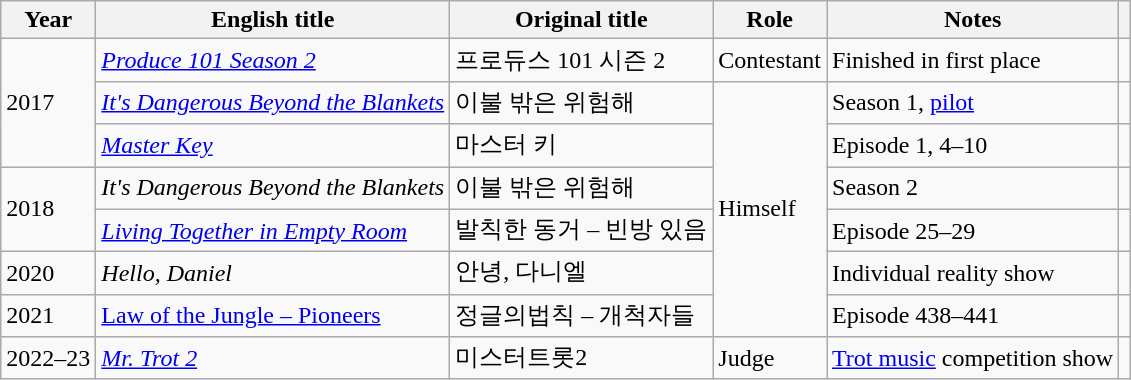<table class="wikitable sortable">
<tr>
<th>Year</th>
<th>English title</th>
<th>Original title</th>
<th>Role</th>
<th>Notes</th>
<th scope="col" class="unsortable"></th>
</tr>
<tr>
<td rowspan="3">2017</td>
<td><em><a href='#'>Produce 101 Season 2</a></em></td>
<td>프로듀스 101 시즌 2</td>
<td>Contestant</td>
<td>Finished in first place</td>
<td></td>
</tr>
<tr>
<td><em><a href='#'>It's Dangerous Beyond the Blankets</a></em></td>
<td>이불 밖은 위험해</td>
<td rowspan="6">Himself</td>
<td>Season 1, <a href='#'>pilot</a></td>
<td></td>
</tr>
<tr>
<td><em><a href='#'>Master Key</a></em></td>
<td>마스터 키</td>
<td>Episode 1, 4–10</td>
<td></td>
</tr>
<tr>
<td rowspan="2">2018</td>
<td><em>It's Dangerous Beyond the Blankets</em></td>
<td>이불 밖은 위험해</td>
<td>Season 2</td>
<td></td>
</tr>
<tr>
<td><em><a href='#'>Living Together in Empty Room</a></em></td>
<td>발칙한 동거 – 빈방 있음</td>
<td>Episode 25–29</td>
<td></td>
</tr>
<tr>
<td>2020</td>
<td><em>Hello, Daniel</em></td>
<td>안녕, 다니엘</td>
<td>Individual reality show</td>
<td></td>
</tr>
<tr>
<td>2021</td>
<td><em><a href='#'></em>Law of the Jungle – Pioneers<em></a></em></td>
<td>정글의법칙 – 개척자들</td>
<td>Episode 438–441</td>
<td></td>
</tr>
<tr>
<td>2022–23</td>
<td><em><a href='#'>Mr. Trot 2</a></em></td>
<td>미스터트롯2</td>
<td>Judge</td>
<td><a href='#'>Trot music</a> competition show</td>
<td></td>
</tr>
</table>
